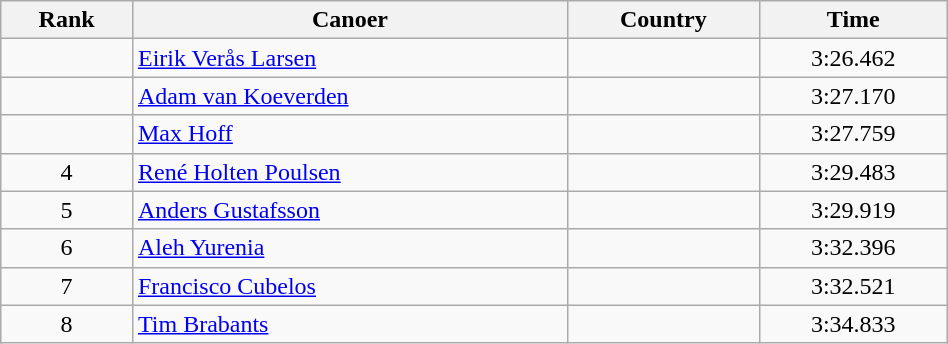<table class="wikitable" width=50% style="text-align:center;">
<tr>
<th>Rank</th>
<th>Canoer</th>
<th>Country</th>
<th>Time</th>
</tr>
<tr>
<td></td>
<td align="left"><a href='#'>Eirik Verås Larsen</a></td>
<td align="left"></td>
<td>3:26.462</td>
</tr>
<tr>
<td></td>
<td align="left"><a href='#'>Adam van Koeverden</a></td>
<td align="left"></td>
<td>3:27.170</td>
</tr>
<tr>
<td></td>
<td align="left"><a href='#'>Max Hoff</a></td>
<td align="left"></td>
<td>3:27.759</td>
</tr>
<tr>
<td>4</td>
<td align="left"><a href='#'>René Holten Poulsen</a></td>
<td align="left"></td>
<td>3:29.483</td>
</tr>
<tr>
<td>5</td>
<td align="left"><a href='#'>Anders Gustafsson</a></td>
<td align="left"></td>
<td>3:29.919</td>
</tr>
<tr>
<td>6</td>
<td align="left"><a href='#'>Aleh Yurenia</a></td>
<td align="left"></td>
<td>3:32.396</td>
</tr>
<tr>
<td>7</td>
<td align="left"><a href='#'>Francisco Cubelos</a></td>
<td align="left"></td>
<td>3:32.521</td>
</tr>
<tr>
<td>8</td>
<td align="left"><a href='#'>Tim Brabants</a></td>
<td align="left"></td>
<td>3:34.833</td>
</tr>
</table>
